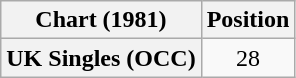<table class="wikitable plainrowheaders" style="text-align:center">
<tr>
<th scope="col">Chart (1981)</th>
<th scope="col">Position</th>
</tr>
<tr>
<th scope="row">UK Singles (OCC)</th>
<td>28</td>
</tr>
</table>
